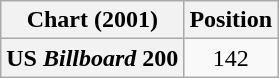<table class="wikitable plainrowheaders" style="text-align:center">
<tr>
<th scope="col">Chart (2001)</th>
<th scope="col">Position</th>
</tr>
<tr>
<th scope="row">US <em>Billboard</em> 200</th>
<td>142</td>
</tr>
</table>
